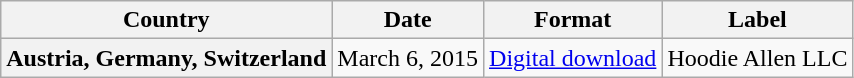<table class="wikitable plainrowheaders">
<tr>
<th>Country</th>
<th>Date</th>
<th>Format</th>
<th>Label</th>
</tr>
<tr>
<th scope="row">Austria, Germany, Switzerland</th>
<td>March 6, 2015</td>
<td><a href='#'>Digital download</a></td>
<td>Hoodie Allen LLC</td>
</tr>
</table>
